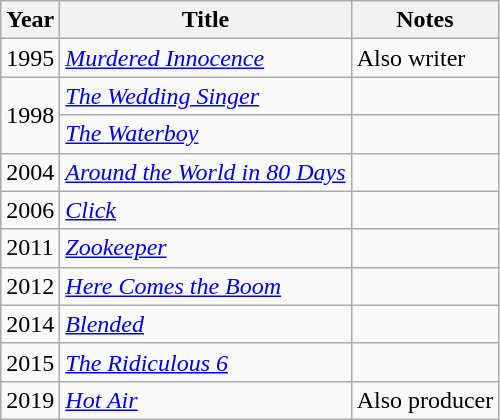<table class="wikitable">
<tr>
<th>Year</th>
<th>Title</th>
<th>Notes</th>
</tr>
<tr>
<td>1995</td>
<td><em><a href='#'>Murdered Innocence</a></em></td>
<td>Also writer</td>
</tr>
<tr>
<td rowspan=2>1998</td>
<td><em><a href='#'>The Wedding Singer</a></em></td>
<td></td>
</tr>
<tr>
<td><em><a href='#'>The Waterboy</a></em></td>
<td></td>
</tr>
<tr>
<td>2004</td>
<td><em><a href='#'>Around the World in 80 Days</a></em></td>
<td></td>
</tr>
<tr>
<td>2006</td>
<td><em><a href='#'>Click</a></em></td>
<td></td>
</tr>
<tr>
<td>2011</td>
<td><em><a href='#'>Zookeeper</a></em></td>
<td></td>
</tr>
<tr>
<td>2012</td>
<td><em><a href='#'>Here Comes the Boom</a></em></td>
<td></td>
</tr>
<tr>
<td>2014</td>
<td><em><a href='#'>Blended</a></em></td>
<td></td>
</tr>
<tr>
<td>2015</td>
<td><em><a href='#'>The Ridiculous 6</a></em></td>
<td></td>
</tr>
<tr>
<td>2019</td>
<td><em><a href='#'>Hot Air</a></em></td>
<td>Also producer</td>
</tr>
</table>
